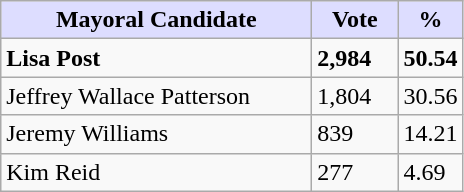<table class="wikitable">
<tr>
<th style="background:#ddf; width:200px;">Mayoral Candidate</th>
<th style="background:#ddf; width:50px;">Vote</th>
<th style="background:#ddf; width:30px;">%</th>
</tr>
<tr>
<td><strong>Lisa Post</strong></td>
<td><strong>2,984</strong></td>
<td><strong>50.54</strong></td>
</tr>
<tr>
<td>Jeffrey Wallace Patterson</td>
<td>1,804</td>
<td>30.56</td>
</tr>
<tr>
<td>Jeremy Williams</td>
<td>839</td>
<td>14.21</td>
</tr>
<tr>
<td>Kim Reid</td>
<td>277</td>
<td>4.69</td>
</tr>
</table>
